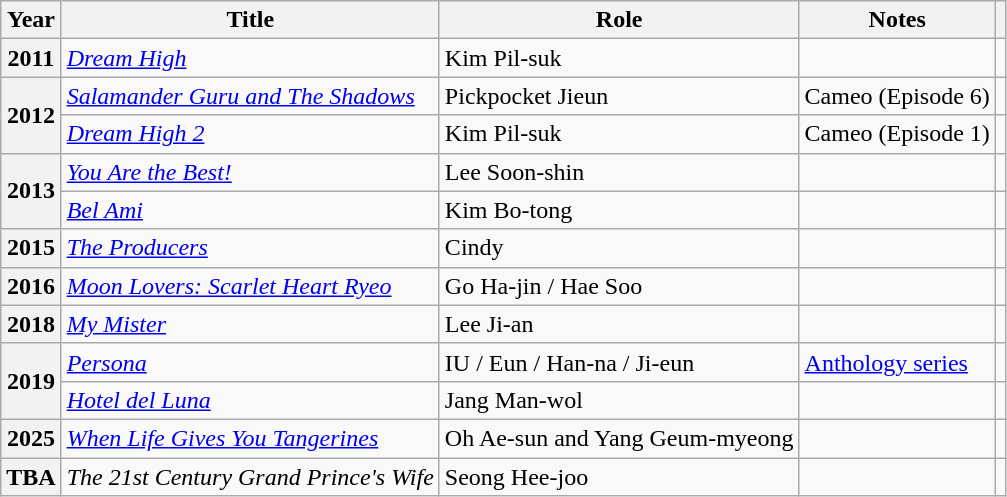<table class="wikitable plainrowheaders sortable">
<tr>
<th scope="col">Year</th>
<th scope="col">Title</th>
<th scope="col">Role</th>
<th scope="col" class="unsortable">Notes</th>
<th scope="col" class="unsortable"></th>
</tr>
<tr>
<th scope="row">2011</th>
<td><em><a href='#'>Dream High</a></em></td>
<td>Kim Pil-suk</td>
<td></td>
<td style="text-align:center"></td>
</tr>
<tr>
<th scope="row" rowspan="2">2012</th>
<td><em><a href='#'>Salamander Guru and The Shadows</a></em></td>
<td>Pickpocket Jieun</td>
<td>Cameo (Episode 6)</td>
<td style="text-align:center"></td>
</tr>
<tr>
<td><em><a href='#'>Dream High 2</a></em></td>
<td>Kim Pil-suk</td>
<td>Cameo (Episode 1)</td>
<td style="text-align:center"></td>
</tr>
<tr>
<th scope="row" rowspan="2">2013</th>
<td><em><a href='#'>You Are the Best!</a></em></td>
<td>Lee Soon-shin</td>
<td></td>
<td style="text-align:center"></td>
</tr>
<tr>
<td><em><a href='#'>Bel Ami</a></em></td>
<td>Kim Bo-tong</td>
<td></td>
<td style="text-align:center"></td>
</tr>
<tr>
<th scope="row">2015</th>
<td><em><a href='#'>The Producers</a></em></td>
<td>Cindy</td>
<td></td>
<td style="text-align:center"></td>
</tr>
<tr>
<th scope="row">2016</th>
<td><em><a href='#'>Moon Lovers: Scarlet Heart Ryeo</a></em></td>
<td>Go Ha-jin / Hae Soo</td>
<td></td>
<td style="text-align:center"></td>
</tr>
<tr>
<th scope="row">2018</th>
<td><em><a href='#'>My Mister</a></em></td>
<td>Lee Ji-an</td>
<td></td>
<td style="text-align:center"></td>
</tr>
<tr>
<th scope="row" rowspan="2">2019</th>
<td><em><a href='#'>Persona</a></em></td>
<td>IU / Eun / Han-na / Ji-eun</td>
<td><a href='#'>Anthology series</a></td>
<td style="text-align:center"></td>
</tr>
<tr>
<td><em><a href='#'>Hotel del Luna</a></em></td>
<td>Jang Man-wol</td>
<td></td>
<td style="text-align:center"></td>
</tr>
<tr>
<th scope="row">2025</th>
<td><em><a href='#'>When Life Gives You Tangerines</a></em></td>
<td>Oh Ae-sun and Yang Geum-myeong</td>
<td></td>
<td style="text-align:center"></td>
</tr>
<tr>
<th scope="row">TBA</th>
<td><em>The 21st Century Grand Prince's Wife</em></td>
<td>Seong Hee-joo</td>
<td></td>
<td style="text-align:center"></td>
</tr>
</table>
